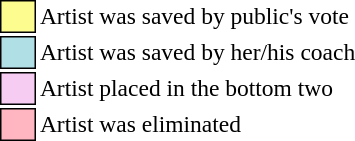<table class="toccolours" style="font-size: 98%; white-space: nowrap">
<tr>
<td style="background:#fdfc8f; border:1px solid black">     </td>
<td>Artist was saved by public's vote</td>
</tr>
<tr>
<td style="background:#b0e0e6; border:1px solid black">     </td>
<td>Artist was saved by her/his coach</td>
</tr>
<tr>
<td style="background:#f7ccf2; border:1px solid black">     </td>
<td>Artist placed in the bottom two</td>
</tr>
<tr>
<td style="background:lightpink; border:1px solid black">     </td>
<td>Artist was eliminated</td>
</tr>
</table>
